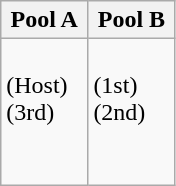<table class="wikitable">
<tr>
<th width=45%>Pool A</th>
<th width=45%>Pool B</th>
</tr>
<tr>
<td><br> (Host)<br>
 (3rd)<br>
<br>
<br>
</td>
<td><br> (1st)<br>
 (2nd)<br>
<br>
<br>
</td>
</tr>
</table>
